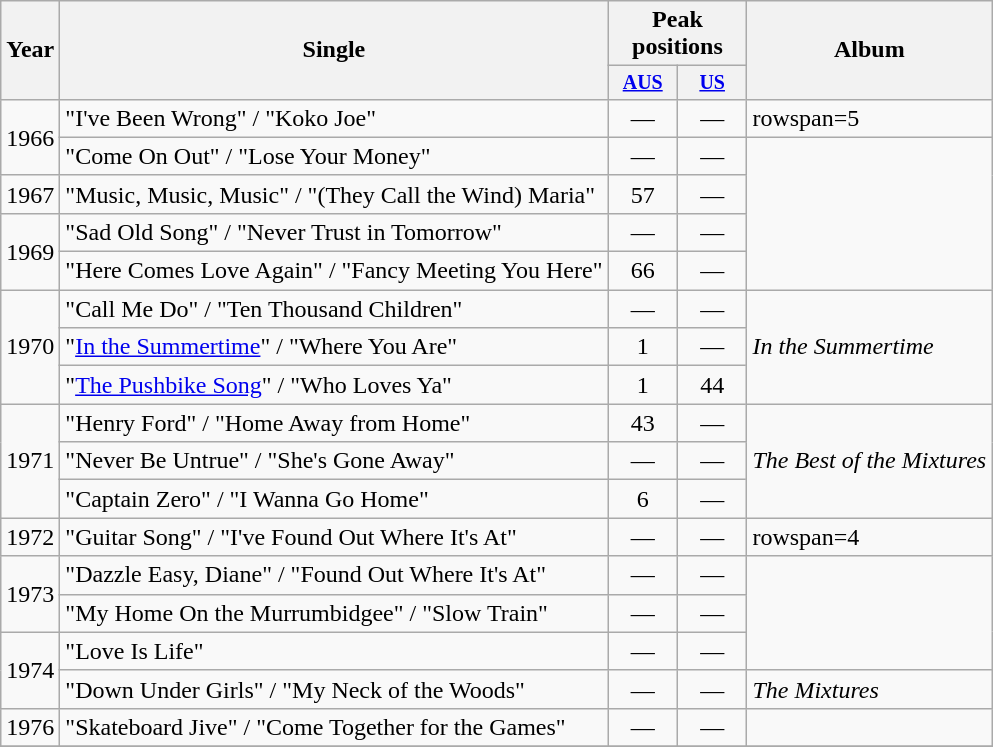<table class="wikitable">
<tr>
<th rowspan="2">Year</th>
<th rowspan="2">Single</th>
<th colspan="2">Peak positions</th>
<th rowspan="2">Album</th>
</tr>
<tr style="font-size:smaller;">
<th width="40"><a href='#'>AUS</a></th>
<th width="40"><a href='#'>US</a></th>
</tr>
<tr>
<td rowspan=2>1966</td>
<td>"I've Been Wrong" / "Koko Joe"</td>
<td align="center">—</td>
<td align="center">—</td>
<td>rowspan=5 </td>
</tr>
<tr>
<td>"Come On Out" / "Lose Your Money"</td>
<td align="center">—</td>
<td align="center">—</td>
</tr>
<tr>
<td>1967</td>
<td>"Music, Music, Music" / "(They Call the Wind) Maria"</td>
<td align="center">57</td>
<td align="center">—</td>
</tr>
<tr>
<td rowspan=2>1969</td>
<td>"Sad Old Song" / "Never Trust in Tomorrow"</td>
<td align="center">—</td>
<td align="center">—</td>
</tr>
<tr>
<td>"Here Comes Love Again" / "Fancy Meeting You Here"</td>
<td align="center">66</td>
<td align="center">—</td>
</tr>
<tr>
<td rowspan=3>1970</td>
<td>"Call Me Do" / "Ten Thousand Children"</td>
<td align="center">—</td>
<td align="center">—</td>
<td rowspan=3><em>In the Summertime</em></td>
</tr>
<tr>
<td>"<a href='#'>In the Summertime</a>" / "Where You Are"</td>
<td align="center">1</td>
<td align="center">—</td>
</tr>
<tr>
<td>"<a href='#'>The Pushbike Song</a>" / "Who Loves Ya"</td>
<td align="center">1</td>
<td align="center">44</td>
</tr>
<tr>
<td rowspan=3>1971</td>
<td>"Henry Ford" / "Home Away from Home"</td>
<td align="center">43</td>
<td align="center">—</td>
<td rowspan=3><em>The Best of the Mixtures</em></td>
</tr>
<tr>
<td>"Never Be Untrue" / "She's Gone Away"</td>
<td align="center">—</td>
<td align="center">—</td>
</tr>
<tr>
<td>"Captain Zero" / "I Wanna Go Home"</td>
<td align="center">6</td>
<td align="center">—</td>
</tr>
<tr>
<td>1972</td>
<td>"Guitar Song" / "I've Found Out Where It's At"</td>
<td align="center">—</td>
<td align="center">—</td>
<td>rowspan=4 </td>
</tr>
<tr>
<td rowspan=2>1973</td>
<td>"Dazzle Easy, Diane" / "Found Out Where It's At"</td>
<td align="center">—</td>
<td align="center">—</td>
</tr>
<tr>
<td>"My Home On the Murrumbidgee" / "Slow Train"</td>
<td align="center">—</td>
<td align="center">—</td>
</tr>
<tr>
<td rowspan=2>1974</td>
<td>"Love Is Life"</td>
<td align="center">—</td>
<td align="center">—</td>
</tr>
<tr>
<td>"Down Under Girls" / "My Neck of the Woods"</td>
<td align="center">—</td>
<td align="center">—</td>
<td><em>The Mixtures</em></td>
</tr>
<tr>
<td>1976</td>
<td>"Skateboard Jive" / "Come Together for the Games"</td>
<td align="center">—</td>
<td align="center">—</td>
<td></td>
</tr>
<tr>
</tr>
</table>
